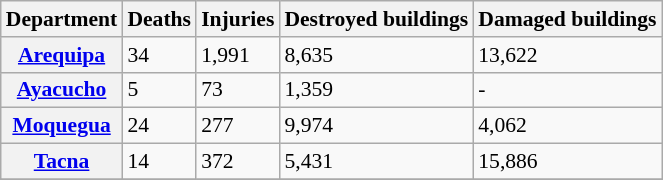<table class="wikitable sortable plainrowheaders floatright" style="clear:right; margin-left:2px; margin-top:0; margin-right:0; margin-bottom:2px; font-size:90%;">
<tr>
<th scope="col">Department</th>
<th scope="col">Deaths</th>
<th scope="col">Injuries</th>
<th scope="col">Destroyed buildings</th>
<th scope="col">Damaged buildings</th>
</tr>
<tr>
<th scope="row"><a href='#'>Arequipa</a></th>
<td>34</td>
<td>1,991</td>
<td>8,635</td>
<td>13,622</td>
</tr>
<tr>
<th scope="row"><a href='#'>Ayacucho</a></th>
<td>5</td>
<td>73</td>
<td>1,359</td>
<td>-</td>
</tr>
<tr>
<th scope="row"><a href='#'>Moquegua</a></th>
<td>24</td>
<td>277</td>
<td>9,974</td>
<td>4,062</td>
</tr>
<tr>
<th scope="row"><a href='#'>Tacna</a></th>
<td>14</td>
<td>372</td>
<td>5,431</td>
<td>15,886</td>
</tr>
<tr>
</tr>
</table>
